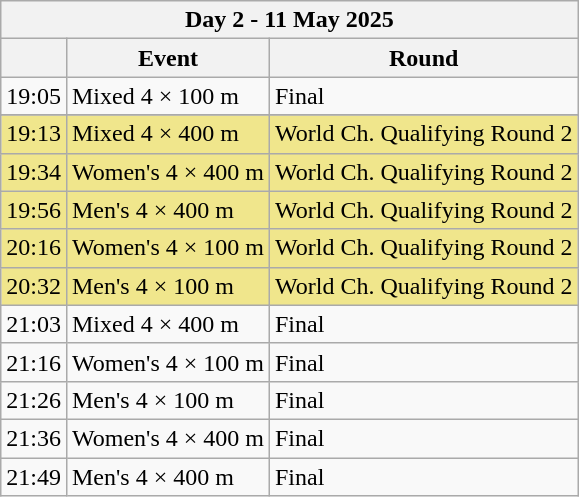<table class="wikitable">
<tr>
<th colspan="6">Day 2 - 11 May 2025</th>
</tr>
<tr>
<th></th>
<th>Event</th>
<th colspan="2">Round</th>
</tr>
<tr>
<td>19:05</td>
<td>Mixed 4 × 100 m</td>
<td>Final</td>
</tr>
<tr>
</tr>
<tr bgcolor=#f0e68c>
<td>19:13</td>
<td>Mixed 4 × 400 m</td>
<td>World Ch. Qualifying Round 2</td>
</tr>
<tr bgcolor=#f0e68c>
<td>19:34</td>
<td>Women's 4 × 400 m</td>
<td>World Ch. Qualifying Round 2</td>
</tr>
<tr bgcolor=#f0e68c>
<td>19:56</td>
<td>Men's 4 × 400 m</td>
<td>World Ch. Qualifying Round 2</td>
</tr>
<tr bgcolor=#f0e68c>
<td>20:16</td>
<td>Women's 4 × 100 m</td>
<td>World Ch. Qualifying Round 2</td>
</tr>
<tr bgcolor=#f0e68c>
<td>20:32</td>
<td>Men's 4 × 100 m</td>
<td>World Ch. Qualifying Round 2</td>
</tr>
<tr>
<td>21:03</td>
<td>Mixed 4 × 400 m</td>
<td>Final</td>
</tr>
<tr>
<td>21:16</td>
<td>Women's 4 × 100 m</td>
<td>Final</td>
</tr>
<tr>
<td>21:26</td>
<td>Men's 4 × 100 m</td>
<td>Final</td>
</tr>
<tr>
<td>21:36</td>
<td>Women's 4 × 400 m</td>
<td>Final</td>
</tr>
<tr>
<td>21:49</td>
<td>Men's 4 × 400 m</td>
<td>Final</td>
</tr>
</table>
